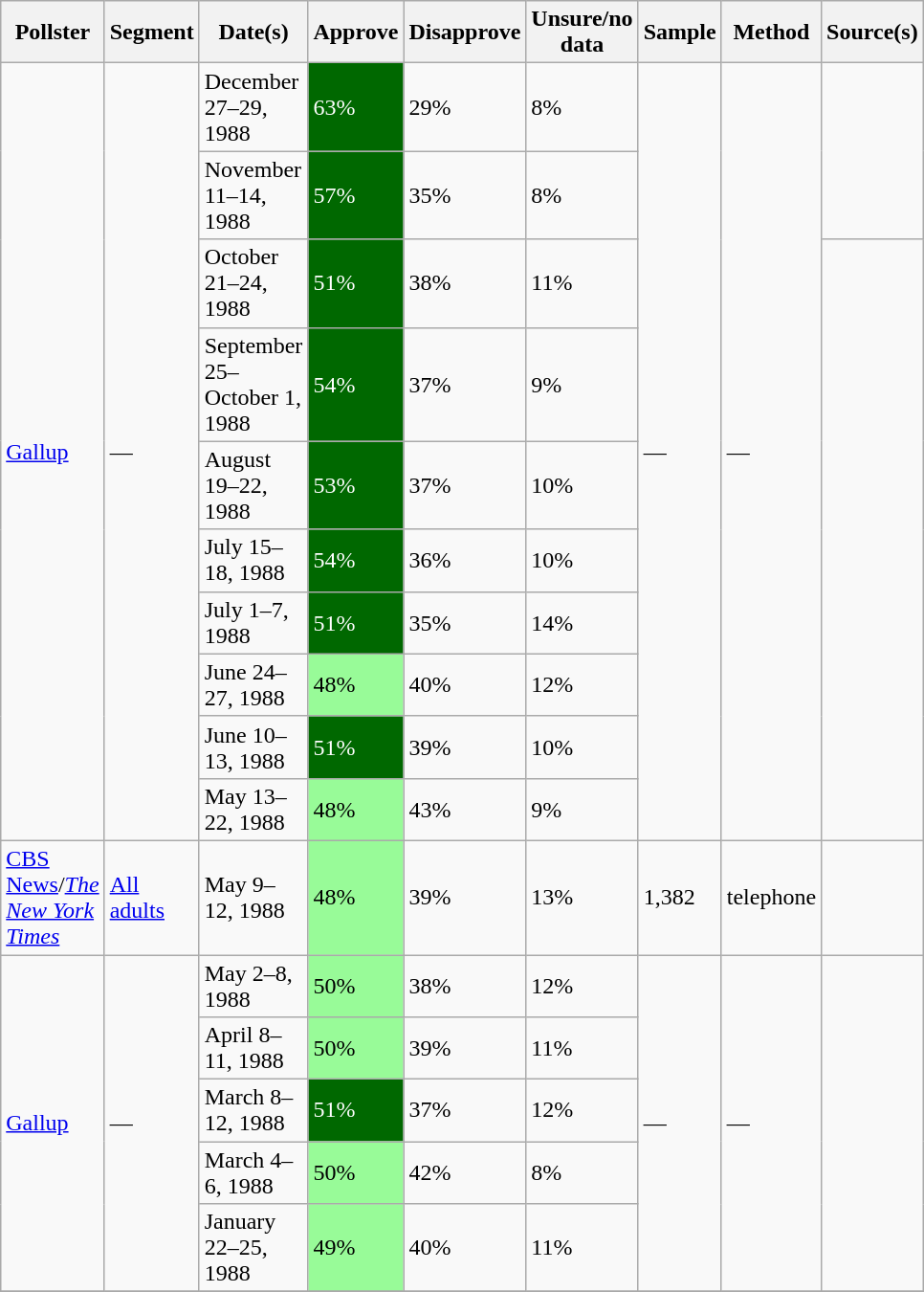<table class="wikitable sortable" style="width:50%;">
<tr>
<th>Pollster</th>
<th>Segment</th>
<th>Date(s)</th>
<th>Approve</th>
<th>Disapprove</th>
<th>Unsure/no data</th>
<th>Sample</th>
<th>Method</th>
<th>Source(s)</th>
</tr>
<tr>
<td rowspan="10"><a href='#'>Gallup</a></td>
<td rowspan="10">—</td>
<td>December 27–29, 1988</td>
<td style="background:#006800;color:white">63%</td>
<td>29%</td>
<td>8%</td>
<td rowspan="10">—</td>
<td rowspan="10">—</td>
<td rowspan="2"></td>
</tr>
<tr>
<td>November 11–14, 1988</td>
<td style="background:#006800;color:white">57%</td>
<td>35%</td>
<td>8%</td>
</tr>
<tr>
<td>October 21–24, 1988</td>
<td style="background:#006800;color:white">51%</td>
<td>38%</td>
<td>11%</td>
<td rowspan="8"></td>
</tr>
<tr>
<td>September 25–October 1, 1988</td>
<td style="background:#006800;color:white">54%</td>
<td>37%</td>
<td>9%</td>
</tr>
<tr>
<td>August 19–22, 1988</td>
<td style="background:#006800;color:white">53%</td>
<td>37%</td>
<td>10%</td>
</tr>
<tr>
<td>July 15–18, 1988</td>
<td style="background:#006800;color:white">54%</td>
<td>36%</td>
<td>10%</td>
</tr>
<tr>
<td>July 1–7, 1988</td>
<td style="background:#006800;color:white">51%</td>
<td>35%</td>
<td>14%</td>
</tr>
<tr>
<td>June 24–27, 1988</td>
<td style="background:palegreen;color:black">48%</td>
<td>40%</td>
<td>12%</td>
</tr>
<tr>
<td>June 10–13, 1988</td>
<td style="background:#006800;color:white">51%</td>
<td>39%</td>
<td>10%</td>
</tr>
<tr>
<td>May 13–22, 1988</td>
<td style="background:palegreen;color:black">48%</td>
<td>43%</td>
<td>9%</td>
</tr>
<tr>
<td><a href='#'>CBS News</a>/<em><a href='#'>The New York Times</a></em></td>
<td><a href='#'>All adults</a></td>
<td>May 9–12, 1988</td>
<td style="background:palegreen;color:black">48%</td>
<td>39%</td>
<td>13%</td>
<td>1,382</td>
<td>telephone</td>
<td></td>
</tr>
<tr>
<td rowspan="5"><a href='#'>Gallup</a></td>
<td rowspan="5">—</td>
<td>May 2–8, 1988</td>
<td style="background:palegreen;color:black">50%</td>
<td>38%</td>
<td>12%</td>
<td rowspan="5">—</td>
<td rowspan="5">—</td>
<td rowspan="5"></td>
</tr>
<tr>
<td>April 8–11, 1988</td>
<td style="background:palegreen;color:black">50%</td>
<td>39%</td>
<td>11%</td>
</tr>
<tr>
<td>March 8–12, 1988</td>
<td style="background:#006800;color:white">51%</td>
<td>37%</td>
<td>12%</td>
</tr>
<tr>
<td>March 4–6, 1988</td>
<td style="background:palegreen;color:black">50%</td>
<td>42%</td>
<td>8%</td>
</tr>
<tr>
<td>January 22–25, 1988</td>
<td style="background:palegreen;color:black">49%</td>
<td>40%</td>
<td>11%</td>
</tr>
<tr>
</tr>
</table>
